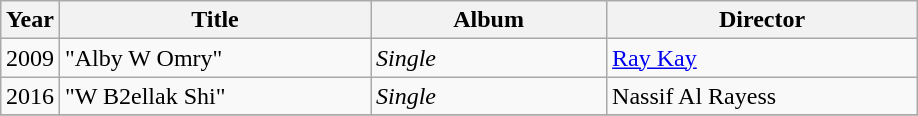<table class="wikitable" style="margin:1em auto 1em auto;">
<tr>
<th>Year</th>
<th style="width:200px;">Title</th>
<th style="width:150px;">Album</th>
<th style="width:200px;">Director</th>
</tr>
<tr>
<td>2009</td>
<td>"Alby W Omry"</td>
<td><em>Single</em></td>
<td><a href='#'>Ray Kay</a></td>
</tr>
<tr>
<td>2016</td>
<td>"W B2ellak Shi"</td>
<td><em>Single</em></td>
<td>Nassif Al Rayess</td>
</tr>
<tr>
</tr>
</table>
